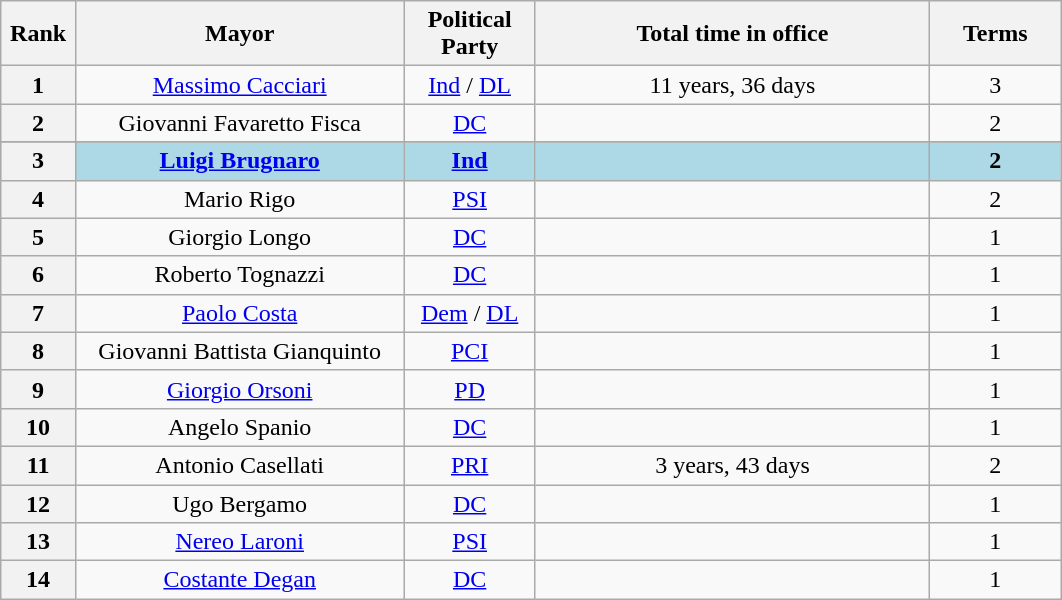<table class="wikitable" style="text-align:center; width:56%; border:1px #AAAAFF solid">
<tr>
<th width=3%>Rank</th>
<th width=25%>Mayor</th>
<th width=10%>Political Party</th>
<th width=30%>Total time in office</th>
<th width=10%>Terms</th>
</tr>
<tr>
<th>1</th>
<td><a href='#'>Massimo Cacciari</a></td>
<td><a href='#'>Ind</a> / <a href='#'>DL</a></td>
<td>11 years, 36 days</td>
<td>3</td>
</tr>
<tr>
<th>2</th>
<td>Giovanni Favaretto Fisca</td>
<td><a href='#'>DC</a></td>
<td></td>
<td>2</td>
</tr>
<tr>
</tr>
<tr bgcolor="lightblue">
<th>3</th>
<td><strong><a href='#'>Luigi Brugnaro</a></strong></td>
<td><strong><a href='#'>Ind</a></strong></td>
<td><strong></strong></td>
<td><strong>2</strong></td>
</tr>
<tr>
<th>4</th>
<td>Mario Rigo</td>
<td><a href='#'>PSI</a></td>
<td></td>
<td>2</td>
</tr>
<tr>
<th>5</th>
<td>Giorgio Longo</td>
<td><a href='#'>DC</a></td>
<td></td>
<td>1</td>
</tr>
<tr>
<th>6</th>
<td>Roberto Tognazzi</td>
<td><a href='#'>DC</a></td>
<td></td>
<td>1</td>
</tr>
<tr>
<th>7</th>
<td><a href='#'>Paolo Costa</a></td>
<td><a href='#'>Dem</a> / <a href='#'>DL</a></td>
<td></td>
<td>1</td>
</tr>
<tr>
<th>8</th>
<td>Giovanni Battista Gianquinto</td>
<td><a href='#'>PCI</a></td>
<td></td>
<td>1</td>
</tr>
<tr>
<th>9</th>
<td><a href='#'>Giorgio Orsoni</a></td>
<td><a href='#'>PD</a></td>
<td></td>
<td>1</td>
</tr>
<tr>
<th>10</th>
<td>Angelo Spanio</td>
<td><a href='#'>DC</a></td>
<td></td>
<td>1</td>
</tr>
<tr>
<th>11</th>
<td>Antonio Casellati</td>
<td><a href='#'>PRI</a></td>
<td>3 years, 43 days</td>
<td>2</td>
</tr>
<tr>
<th>12</th>
<td>Ugo Bergamo</td>
<td><a href='#'>DC</a></td>
<td></td>
<td>1</td>
</tr>
<tr>
<th>13</th>
<td><a href='#'>Nereo Laroni</a></td>
<td><a href='#'>PSI</a></td>
<td></td>
<td>1</td>
</tr>
<tr>
<th>14</th>
<td><a href='#'>Costante Degan</a></td>
<td><a href='#'>DC</a></td>
<td></td>
<td>1</td>
</tr>
</table>
